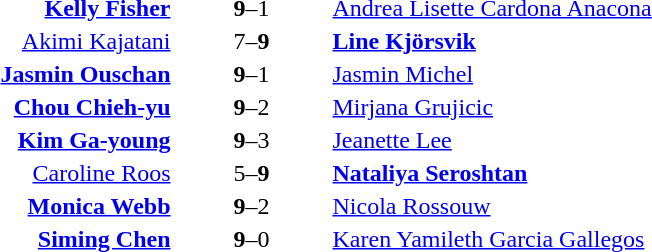<table>
<tr>
<th width=350></th>
<th width=100></th>
<th width=350></th>
</tr>
<tr>
<td align=right><strong><a href='#'>Kelly Fisher</a></strong> </td>
<td align=center><strong>9</strong>–1</td>
<td>  <a href='#'>Andrea Lisette Cardona Anacona</a></td>
</tr>
<tr>
<td align=right><a href='#'>Akimi Kajatani</a> </td>
<td align=center>7–<strong>9</strong></td>
<td>  <strong><a href='#'>Line Kjörsvik</a></strong></td>
</tr>
<tr>
<td align=right><strong><a href='#'>Jasmin Ouschan</a></strong> </td>
<td align=center><strong>9</strong>–1</td>
<td>  <a href='#'>Jasmin Michel</a></td>
</tr>
<tr>
<td align=right><strong><a href='#'>Chou Chieh-yu</a></strong> </td>
<td align=center><strong>9</strong>–2</td>
<td>  <a href='#'>Mirjana Grujicic</a></td>
</tr>
<tr>
<td align=right><strong><a href='#'>Kim Ga-young</a></strong> </td>
<td align=center><strong>9</strong>–3</td>
<td>  <a href='#'>Jeanette Lee</a></td>
</tr>
<tr>
<td align=right><a href='#'>Caroline Roos</a> </td>
<td align=center>5–<strong>9</strong></td>
<td>  <strong><a href='#'>Nataliya Seroshtan</a></strong></td>
</tr>
<tr>
<td align=right><strong><a href='#'>Monica Webb</a></strong> </td>
<td align=center><strong>9</strong>–2</td>
<td>  <a href='#'>Nicola Rossouw</a></td>
</tr>
<tr>
<td align=right><strong><a href='#'>Siming Chen</a></strong> </td>
<td align=center><strong>9</strong>–0</td>
<td>  <a href='#'>Karen Yamileth Garcia Gallegos</a></td>
</tr>
</table>
